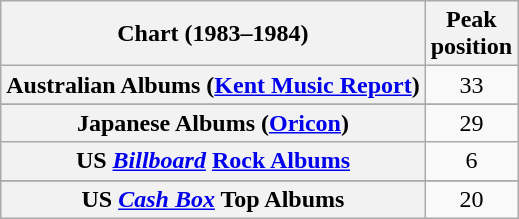<table class="wikitable sortable plainrowheaders" style="text-align:center">
<tr>
<th scope="col">Chart (1983–1984)</th>
<th scope="col">Peak<br>position</th>
</tr>
<tr>
<th scope="row">Australian Albums (<a href='#'>Kent Music Report</a>)</th>
<td>33</td>
</tr>
<tr>
</tr>
<tr>
<th scope="row">Japanese Albums (<a href='#'>Oricon</a>)</th>
<td>29</td>
</tr>
<tr>
<th scope="row">US <em><a href='#'>Billboard</a></em> <a href='#'>Rock Albums</a></th>
<td style="text-align:center;">6</td>
</tr>
<tr>
</tr>
<tr>
<th scope="row">US <em><a href='#'>Cash Box</a></em> Top Albums</th>
<td style="text-align:center;">20</td>
</tr>
</table>
